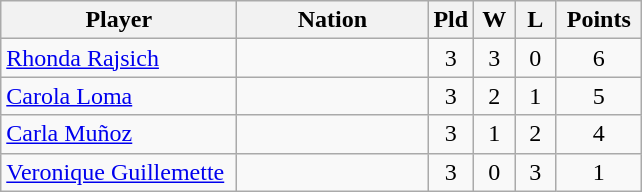<table class="wikitable" style="text-align:center">
<tr>
<th width="150">Player</th>
<th width="120">Nation</th>
<th width="20">Pld</th>
<th width="20">W</th>
<th width="20">L</th>
<th width="50">Points</th>
</tr>
<tr>
<td align="left"><a href='#'>Rhonda Rajsich</a></td>
<td align="left"></td>
<td>3</td>
<td>3</td>
<td>0</td>
<td>6</td>
</tr>
<tr>
<td align="left"><a href='#'>Carola Loma</a></td>
<td align="left"></td>
<td>3</td>
<td>2</td>
<td>1</td>
<td>5</td>
</tr>
<tr>
<td align="left"><a href='#'>Carla Muñoz</a></td>
<td align="left"></td>
<td>3</td>
<td>1</td>
<td>2</td>
<td>4</td>
</tr>
<tr>
<td align="left"><a href='#'>Veronique Guillemette</a></td>
<td align="left"></td>
<td>3</td>
<td>0</td>
<td>3</td>
<td>1</td>
</tr>
</table>
